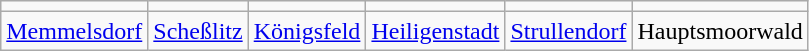<table class="wikitable">
<tr>
<td></td>
<td></td>
<td></td>
<td></td>
<td></td>
<td></td>
</tr>
<tr>
<td><a href='#'>Memmelsdorf</a></td>
<td><a href='#'>Scheßlitz</a></td>
<td><a href='#'>Königsfeld</a></td>
<td><a href='#'>Heiligenstadt</a></td>
<td><a href='#'>Strullendorf</a></td>
<td>Hauptsmoorwald</td>
</tr>
</table>
